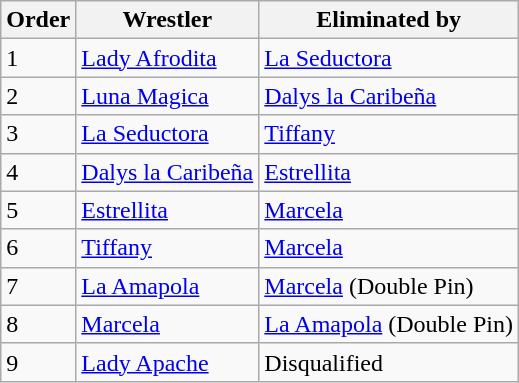<table class="wikitable sortable">
<tr>
<th>Order</th>
<th>Wrestler</th>
<th>Eliminated by</th>
</tr>
<tr>
<td>1</td>
<td><a href='#'>Lady Afrodita</a></td>
<td><a href='#'>La Seductora</a></td>
</tr>
<tr>
<td>2</td>
<td><a href='#'>Luna Magica</a></td>
<td><a href='#'>Dalys la Caribeña</a></td>
</tr>
<tr>
<td>3</td>
<td><a href='#'>La Seductora</a></td>
<td><a href='#'>Tiffany</a></td>
</tr>
<tr>
<td>4</td>
<td><a href='#'>Dalys la Caribeña</a></td>
<td><a href='#'>Estrellita</a></td>
</tr>
<tr>
<td>5</td>
<td><a href='#'>Estrellita</a></td>
<td><a href='#'>Marcela</a></td>
</tr>
<tr>
<td>6</td>
<td><a href='#'>Tiffany</a></td>
<td><a href='#'>Marcela</a></td>
</tr>
<tr>
<td>7</td>
<td><a href='#'>La Amapola</a></td>
<td><a href='#'>Marcela</a> (Double Pin)</td>
</tr>
<tr>
<td>8</td>
<td><a href='#'>Marcela</a></td>
<td><a href='#'>La Amapola</a> (Double Pin)</td>
</tr>
<tr>
<td>9</td>
<td><a href='#'>Lady Apache</a></td>
<td>Disqualified</td>
</tr>
</table>
